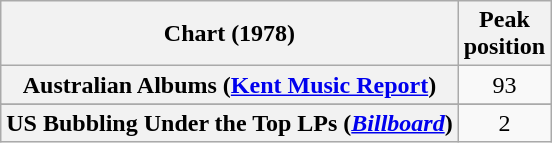<table class="wikitable sortable plainrowheaders">
<tr>
<th scope="col">Chart (1978)</th>
<th scope="col">Peak<br>position</th>
</tr>
<tr>
<th scope="row">Australian Albums (<a href='#'>Kent Music Report</a>)</th>
<td style="text-align:center;">93</td>
</tr>
<tr>
</tr>
<tr>
<th scope="row">US Bubbling Under the Top LPs (<em><a href='#'>Billboard</a></em>)</th>
<td style="text-align:center;">2</td>
</tr>
</table>
